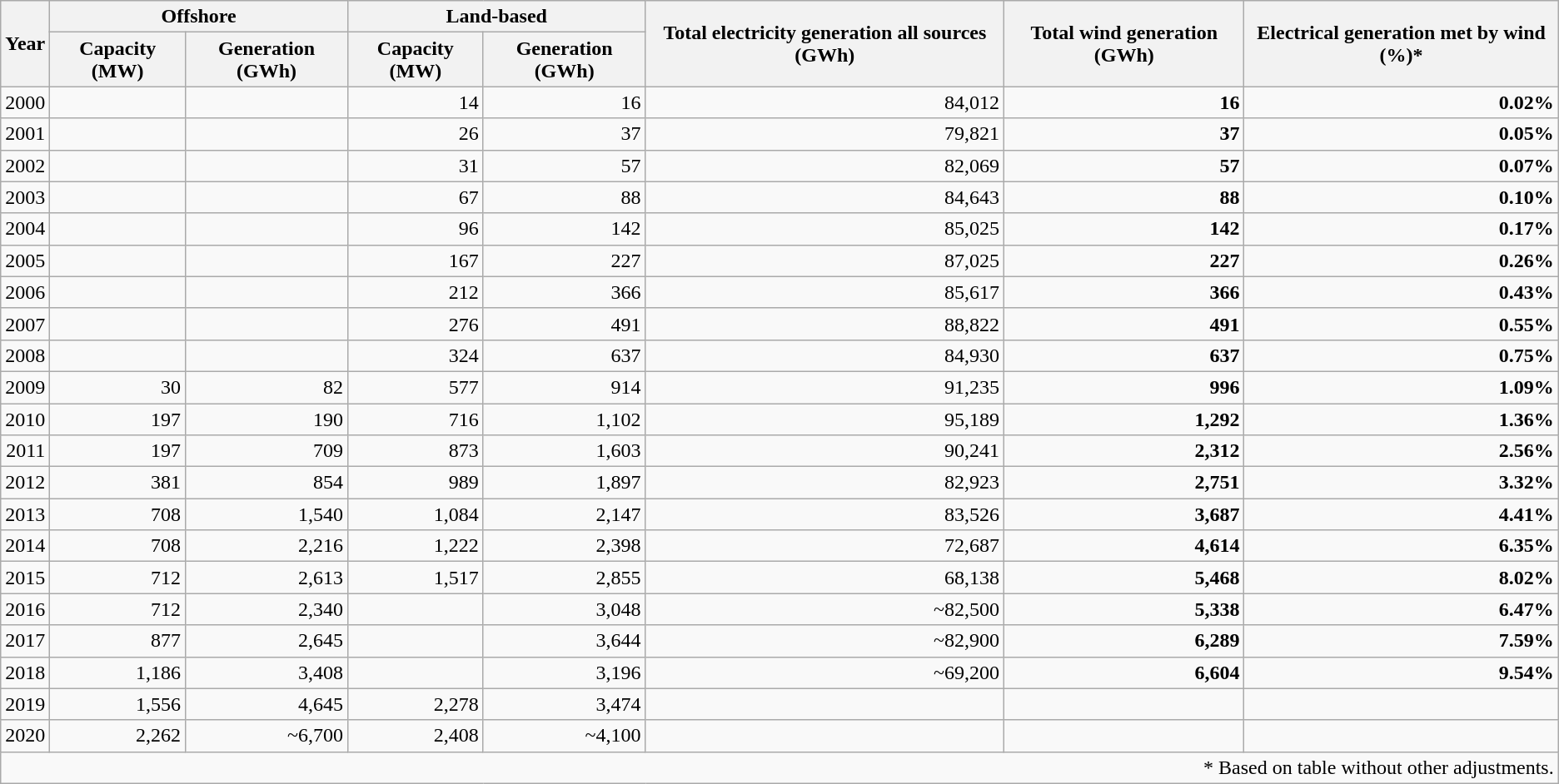<table style="text-align: right" class="wikitable">
<tr>
<th rowspan="2">Year</th>
<th colspan="2">Offshore</th>
<th colspan="2">Land-based</th>
<th rowspan="2">Total electricity generation all  sources (GWh)</th>
<th rowspan="2">Total wind generation (GWh)</th>
<th rowspan="2">Electrical generation met by wind (%)*</th>
</tr>
<tr>
<th>Capacity (MW)</th>
<th>Generation (GWh)</th>
<th>Capacity (MW)</th>
<th>Generation (GWh)</th>
</tr>
<tr>
<td>2000</td>
<td></td>
<td></td>
<td>14</td>
<td>16</td>
<td>84,012</td>
<td><strong>16</strong></td>
<td><strong>0.02%</strong></td>
</tr>
<tr>
<td>2001</td>
<td></td>
<td></td>
<td>26</td>
<td>37</td>
<td>79,821</td>
<td><strong>37</strong></td>
<td><strong>0.05%</strong></td>
</tr>
<tr>
<td>2002</td>
<td></td>
<td></td>
<td>31</td>
<td>57</td>
<td>82,069</td>
<td><strong>57</strong></td>
<td><strong>0.07%</strong></td>
</tr>
<tr>
<td>2003</td>
<td></td>
<td></td>
<td>67</td>
<td>88</td>
<td>84,643</td>
<td><strong>88</strong></td>
<td><strong>0.10%</strong></td>
</tr>
<tr>
<td>2004</td>
<td></td>
<td></td>
<td>96</td>
<td>142</td>
<td>85,025</td>
<td><strong>142</strong></td>
<td><strong>0.17%</strong></td>
</tr>
<tr>
<td>2005</td>
<td></td>
<td></td>
<td>167</td>
<td>227</td>
<td>87,025</td>
<td><strong>227</strong></td>
<td><strong>0.26%</strong></td>
</tr>
<tr>
<td>2006</td>
<td></td>
<td></td>
<td>212</td>
<td>366</td>
<td>85,617</td>
<td><strong>366</strong></td>
<td><strong>0.43%</strong></td>
</tr>
<tr>
<td>2007</td>
<td></td>
<td></td>
<td>276</td>
<td>491</td>
<td>88,822</td>
<td><strong>491</strong></td>
<td><strong>0.55%</strong></td>
</tr>
<tr>
<td>2008</td>
<td></td>
<td></td>
<td>324</td>
<td>637</td>
<td>84,930</td>
<td><strong>637</strong></td>
<td><strong>0.75%</strong></td>
</tr>
<tr>
<td>2009</td>
<td>30</td>
<td>82</td>
<td>577</td>
<td>914</td>
<td>91,235</td>
<td><strong>996</strong></td>
<td><strong>1.09%</strong></td>
</tr>
<tr>
<td>2010</td>
<td>197</td>
<td>190</td>
<td>716</td>
<td>1,102</td>
<td>95,189</td>
<td><strong>1,292</strong></td>
<td><strong>1.36%</strong></td>
</tr>
<tr>
<td>2011</td>
<td>197</td>
<td>709</td>
<td>873</td>
<td>1,603</td>
<td>90,241</td>
<td><strong>2,312</strong></td>
<td><strong>2.56%</strong></td>
</tr>
<tr>
<td>2012</td>
<td>381</td>
<td>854</td>
<td>989</td>
<td>1,897</td>
<td>82,923</td>
<td><strong>2,751</strong></td>
<td><strong>3.32%</strong></td>
</tr>
<tr>
<td>2013</td>
<td>708</td>
<td>1,540</td>
<td>1,084</td>
<td>2,147</td>
<td>83,526</td>
<td><strong>3,687</strong></td>
<td><strong>4.41%</strong></td>
</tr>
<tr>
<td>2014</td>
<td>708</td>
<td>2,216</td>
<td>1,222</td>
<td>2,398</td>
<td>72,687</td>
<td><strong>4,614</strong></td>
<td><strong>6.35%</strong></td>
</tr>
<tr>
<td>2015</td>
<td>712</td>
<td>2,613</td>
<td>1,517</td>
<td>2,855</td>
<td>68,138</td>
<td><strong>5,468</strong></td>
<td><strong>8.02%</strong></td>
</tr>
<tr>
<td>2016</td>
<td>712</td>
<td>2,340</td>
<td></td>
<td>3,048</td>
<td>~82,500</td>
<td><strong>5,338</strong></td>
<td><strong>6.47%</strong></td>
</tr>
<tr>
<td>2017</td>
<td>877</td>
<td>2,645</td>
<td></td>
<td>3,644</td>
<td>~82,900</td>
<td><strong>6,289</strong></td>
<td><strong>7.59%</strong></td>
</tr>
<tr>
<td>2018</td>
<td>1,186</td>
<td>3,408</td>
<td></td>
<td>3,196</td>
<td>~69,200</td>
<td><strong>6,604</strong></td>
<td><strong>9.54%</strong></td>
</tr>
<tr>
<td>2019</td>
<td>1,556</td>
<td>4,645</td>
<td>2,278</td>
<td>3,474</td>
<td></td>
<td></td>
<td></td>
</tr>
<tr>
<td>2020</td>
<td>2,262</td>
<td>~6,700</td>
<td>2,408</td>
<td>~4,100</td>
<td></td>
<td></td>
<td></td>
</tr>
<tr>
<td colspan="8">* Based on table without other adjustments.</td>
</tr>
</table>
